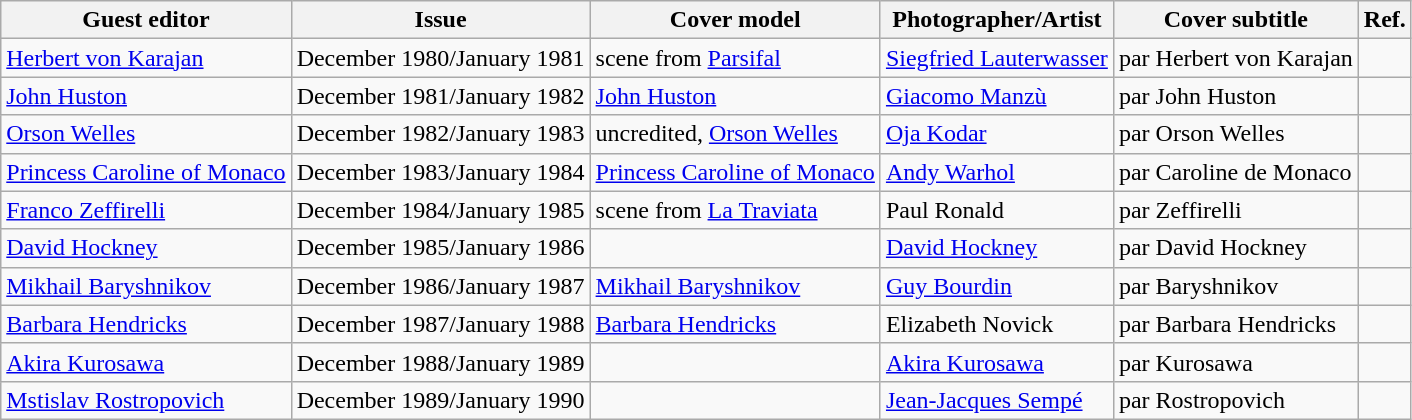<table class="sortable wikitable">
<tr>
<th>Guest editor</th>
<th>Issue</th>
<th>Cover model</th>
<th>Photographer/Artist</th>
<th>Cover subtitle</th>
<th>Ref.</th>
</tr>
<tr>
<td><a href='#'>Herbert von Karajan</a></td>
<td>December 1980/January 1981</td>
<td>scene from <a href='#'>Parsifal</a></td>
<td><a href='#'>Siegfried Lauterwasser</a></td>
<td>par Herbert von Karajan</td>
<td></td>
</tr>
<tr>
<td><a href='#'>John Huston</a></td>
<td>December 1981/January 1982</td>
<td><a href='#'>John Huston</a></td>
<td><a href='#'>Giacomo Manzù</a></td>
<td>par John Huston</td>
<td></td>
</tr>
<tr>
<td><a href='#'>Orson Welles</a></td>
<td>December 1982/January 1983</td>
<td>uncredited, <a href='#'>Orson Welles</a></td>
<td><a href='#'>Oja Kodar</a></td>
<td>par Orson Welles</td>
<td></td>
</tr>
<tr>
<td><a href='#'>Princess Caroline of Monaco</a></td>
<td>December 1983/January 1984</td>
<td><a href='#'>Princess Caroline of Monaco</a></td>
<td><a href='#'>Andy Warhol</a></td>
<td>par Caroline de Monaco</td>
<td></td>
</tr>
<tr>
<td><a href='#'>Franco Zeffirelli</a></td>
<td>December 1984/January 1985</td>
<td>scene from <a href='#'>La Traviata</a></td>
<td>Paul Ronald</td>
<td>par Zeffirelli</td>
<td></td>
</tr>
<tr>
<td><a href='#'>David Hockney</a></td>
<td>December 1985/January 1986</td>
<td></td>
<td><a href='#'>David Hockney</a></td>
<td>par David Hockney</td>
<td></td>
</tr>
<tr>
<td><a href='#'>Mikhail Baryshnikov</a></td>
<td>December 1986/January 1987</td>
<td><a href='#'>Mikhail Baryshnikov</a></td>
<td><a href='#'>Guy Bourdin</a></td>
<td>par Baryshnikov</td>
<td></td>
</tr>
<tr>
<td><a href='#'>Barbara Hendricks</a></td>
<td>December 1987/January 1988</td>
<td><a href='#'>Barbara Hendricks</a></td>
<td>Elizabeth Novick</td>
<td>par Barbara Hendricks</td>
<td></td>
</tr>
<tr>
<td><a href='#'>Akira Kurosawa</a></td>
<td>December 1988/January 1989</td>
<td></td>
<td><a href='#'>Akira Kurosawa</a></td>
<td>par Kurosawa</td>
<td></td>
</tr>
<tr>
<td><a href='#'>Mstislav Rostropovich</a></td>
<td>December 1989/January 1990</td>
<td></td>
<td><a href='#'>Jean-Jacques Sempé</a></td>
<td>par Rostropovich</td>
<td></td>
</tr>
</table>
